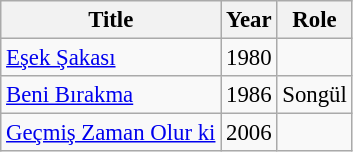<table class="wikitable" style="font-size: 95%;">
<tr>
<th>Title</th>
<th>Year</th>
<th>Role</th>
</tr>
<tr>
<td><a href='#'>Eşek Şakası</a></td>
<td>1980</td>
<td></td>
</tr>
<tr>
<td><a href='#'>Beni Bırakma</a></td>
<td>1986</td>
<td>Songül</td>
</tr>
<tr>
<td><a href='#'>Geçmiş Zaman Olur ki</a></td>
<td>2006</td>
<td></td>
</tr>
</table>
